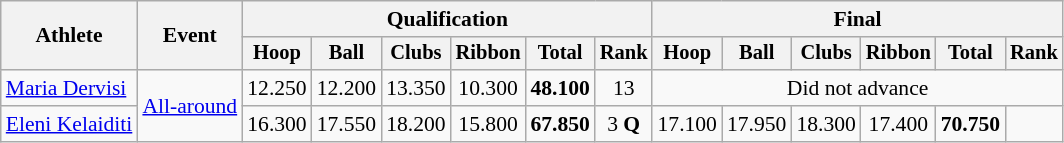<table class=wikitable style="font-size:90%">
<tr>
<th rowspan="2">Athlete</th>
<th rowspan="2">Event</th>
<th colspan=6>Qualification</th>
<th colspan=6>Final</th>
</tr>
<tr style="font-size:95%">
<th>Hoop</th>
<th>Ball</th>
<th>Clubs</th>
<th>Ribbon</th>
<th>Total</th>
<th>Rank</th>
<th>Hoop</th>
<th>Ball</th>
<th>Clubs</th>
<th>Ribbon</th>
<th>Total</th>
<th>Rank</th>
</tr>
<tr align=center>
<td align=left><a href='#'>Maria Dervisi</a></td>
<td align=left rowspan=2><a href='#'>All-around</a></td>
<td>12.250</td>
<td>12.200</td>
<td>13.350</td>
<td>10.300</td>
<td><strong>48.100</strong></td>
<td>13</td>
<td colspan=6>Did not advance</td>
</tr>
<tr align=center>
<td align=left><a href='#'>Eleni Kelaiditi</a></td>
<td>16.300</td>
<td>17.550</td>
<td>18.200</td>
<td>15.800</td>
<td><strong>67.850</strong></td>
<td>3 <strong>Q</strong></td>
<td>17.100</td>
<td>17.950</td>
<td>18.300</td>
<td>17.400</td>
<td><strong>70.750</strong></td>
<td></td>
</tr>
</table>
